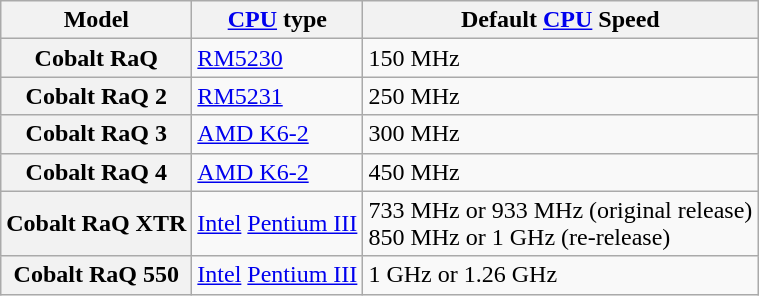<table class="wikitable">
<tr>
<th>Model</th>
<th><a href='#'>CPU</a> type</th>
<th>Default <a href='#'>CPU</a> Speed</th>
</tr>
<tr>
<th>Cobalt RaQ</th>
<td><a href='#'>RM5230</a></td>
<td>150 MHz</td>
</tr>
<tr>
<th>Cobalt RaQ 2</th>
<td><a href='#'>RM5231</a></td>
<td>250 MHz</td>
</tr>
<tr>
<th>Cobalt RaQ 3</th>
<td><a href='#'>AMD K6-2</a></td>
<td>300 MHz</td>
</tr>
<tr>
<th>Cobalt RaQ 4</th>
<td><a href='#'>AMD K6-2</a></td>
<td>450 MHz</td>
</tr>
<tr>
<th>Cobalt RaQ XTR</th>
<td><a href='#'>Intel</a> <a href='#'>Pentium III</a></td>
<td>733 MHz or 933 MHz (original release)<br>850 MHz or 1 GHz (re-release)</td>
</tr>
<tr>
<th>Cobalt RaQ 550</th>
<td><a href='#'>Intel</a> <a href='#'>Pentium III</a></td>
<td>1 GHz or 1.26 GHz</td>
</tr>
</table>
